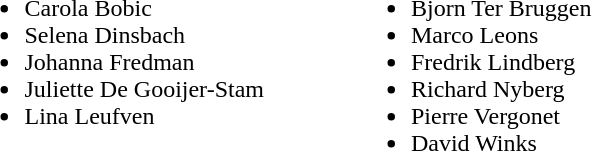<table>
<tr>
<td valign="top"><br><ul><li>Carola Bobic</li><li>Selena Dinsbach</li><li>Johanna Fredman</li><li>Juliette De Gooijer-Stam</li><li>Lina Leufven</li></ul></td>
<td width="50"> </td>
<td valign="top"><br><ul><li>Bjorn Ter Bruggen</li><li>Marco Leons</li><li>Fredrik Lindberg</li><li>Richard Nyberg</li><li>Pierre Vergonet</li><li>David Winks</li></ul></td>
</tr>
</table>
